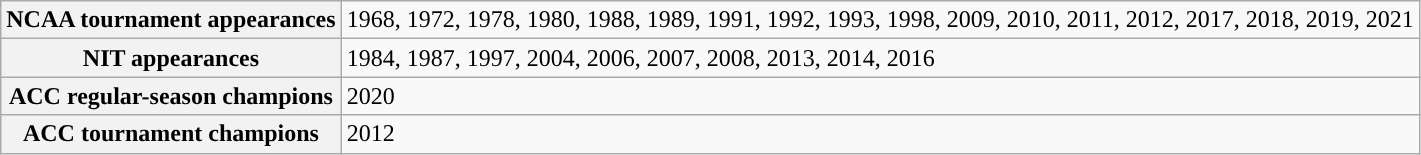<table class="wikitable">
<tr>
<th>NCAA tournament appearances</th>
<td>1968, 1972, 1978, 1980, 1988, 1989, 1991, 1992, 1993, 1998, 2009, 2010, 2011, 2012, 2017, 2018, 2019, 2021</td>
</tr>
<tr>
<th>NIT appearances</th>
<td>1984, 1987, 1997, 2004, 2006, 2007, 2008, 2013, 2014, 2016</td>
</tr>
<tr>
<th>ACC regular-season champions</th>
<td>2020</td>
</tr>
<tr>
<th>ACC tournament champions</th>
<td>2012</td>
</tr>
</table>
